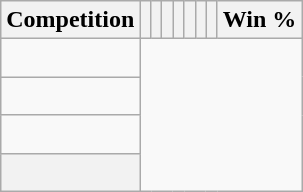<table class="wikitable sortable" style="text-align: center;">
<tr>
<th>Competition</th>
<th></th>
<th></th>
<th></th>
<th></th>
<th></th>
<th></th>
<th></th>
<th>Win %</th>
</tr>
<tr>
<td align=left><br></td>
</tr>
<tr>
<td align=left><br></td>
</tr>
<tr>
<td align=left><br></td>
</tr>
<tr class="sortbottom">
<th><br></th>
</tr>
</table>
